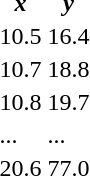<table>
<tr>
<th><em>x</em></th>
<th><em>y</em></th>
</tr>
<tr>
<td>10.5</td>
<td>16.4</td>
</tr>
<tr>
<td>10.7</td>
<td>18.8</td>
</tr>
<tr>
<td>10.8</td>
<td>19.7</td>
</tr>
<tr>
<td>...</td>
<td>...</td>
</tr>
<tr>
<td>20.6</td>
<td>77.0</td>
</tr>
</table>
